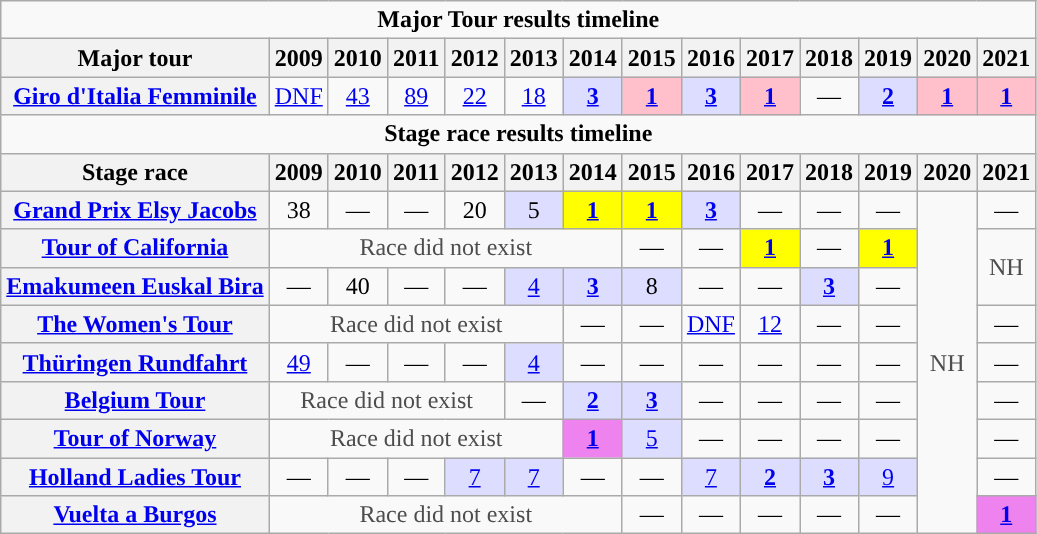<table class="wikitable plainrowheaders">
<tr>
<td colspan="16" align="center"><strong>Major Tour results timeline</strong></td>
</tr>
<tr style="background:#EEEEEE;">
<th>Major tour</th>
<th>2009</th>
<th>2010</th>
<th>2011</th>
<th>2012</th>
<th>2013</th>
<th>2014</th>
<th>2015</th>
<th>2016</th>
<th>2017</th>
<th>2018</th>
<th>2019</th>
<th>2020</th>
<th>2021</th>
</tr>
<tr style="text-align:center">
<th scope="row"><a href='#'>Giro d'Italia Femminile</a></th>
<td><a href='#'>DNF</a></td>
<td><a href='#'>43</a></td>
<td><a href='#'>89</a></td>
<td><a href='#'>22</a></td>
<td><a href='#'>18</a></td>
<td style="background:#ddf;"><a href='#'><strong>3</strong></a></td>
<td style="background:pink;"><a href='#'><strong>1</strong></a></td>
<td style="background:#ddf;"><a href='#'><strong>3</strong></a></td>
<td style="background:pink;"><a href='#'><strong>1</strong></a></td>
<td>—</td>
<td style="background:#ddf;"><a href='#'><strong>2</strong></a></td>
<td style="background:pink;"><a href='#'><strong>1</strong></a></td>
<td style="background:pink;"><a href='#'><strong>1</strong></a></td>
</tr>
<tr>
<td colspan="16" align="center"><strong>Stage race results timeline</strong></td>
</tr>
<tr style="background:#EEEEEE;">
<th>Stage race</th>
<th>2009</th>
<th>2010</th>
<th>2011</th>
<th>2012</th>
<th>2013</th>
<th>2014</th>
<th>2015</th>
<th>2016</th>
<th>2017</th>
<th>2018</th>
<th>2019</th>
<th>2020</th>
<th>2021</th>
</tr>
<tr style="text-align:center;">
<th scope="row"><a href='#'>Grand Prix Elsy Jacobs</a></th>
<td>38</td>
<td>—</td>
<td>—</td>
<td>20</td>
<td style="background:#ddf;">5</td>
<td style="background:yellow;"><a href='#'><strong>1</strong></a></td>
<td style="background:yellow;"><a href='#'><strong>1</strong></a></td>
<td style="background:#ddf;"><a href='#'><strong>3</strong></a></td>
<td>—</td>
<td>—</td>
<td>—</td>
<td style="color:#4d4d4d;" rowspan=9>NH</td>
<td>—</td>
</tr>
<tr style="text-align:center;">
<th scope="row"><a href='#'>Tour of California</a></th>
<td style="color:#4d4d4d;" colspan=6>Race did not exist</td>
<td>—</td>
<td>—</td>
<td style="background:yellow;"><a href='#'><strong>1</strong></a></td>
<td>—</td>
<td style="background:yellow;"><a href='#'><strong>1</strong></a></td>
<td style="color:#4d4d4d;" rowspan=2>NH</td>
</tr>
<tr style="text-align:center;">
<th scope="row"><a href='#'>Emakumeen Euskal Bira</a></th>
<td>—</td>
<td>40</td>
<td>—</td>
<td>—</td>
<td style="background:#ddf;"><a href='#'>4</a></td>
<td style="background:#ddf;"><a href='#'><strong>3</strong></a></td>
<td style="background:#ddf;">8</td>
<td>—</td>
<td>—</td>
<td style="background:#ddf;"><a href='#'><strong>3</strong></a></td>
<td>—</td>
</tr>
<tr style="text-align:center;">
<th scope="row"><a href='#'>The Women's Tour</a></th>
<td style="color:#4d4d4d;" colspan=5>Race did not exist</td>
<td>—</td>
<td>—</td>
<td><a href='#'>DNF</a></td>
<td><a href='#'>12</a></td>
<td>—</td>
<td>—</td>
<td>—</td>
</tr>
<tr style="text-align:center;">
<th scope="row"><a href='#'>Thüringen Rundfahrt</a></th>
<td><a href='#'>49</a></td>
<td>—</td>
<td>—</td>
<td>—</td>
<td style="background:#ddf;"><a href='#'>4</a></td>
<td>—</td>
<td>—</td>
<td>—</td>
<td>—</td>
<td>—</td>
<td>—</td>
<td>—</td>
</tr>
<tr style="text-align:center;">
<th scope="row"><a href='#'>Belgium Tour</a></th>
<td style="color:#4d4d4d;" colspan=4>Race did not exist</td>
<td>—</td>
<td style="background:#ddf;"><a href='#'><strong>2</strong></a></td>
<td style="background:#ddf;"><a href='#'><strong>3</strong></a></td>
<td>—</td>
<td>—</td>
<td>—</td>
<td>—</td>
<td>—</td>
</tr>
<tr style="text-align:center;">
<th scope="row"><a href='#'>Tour of Norway</a></th>
<td style="color:#4d4d4d;" colspan=5>Race did not exist</td>
<td style="background:violet;"><a href='#'><strong>1</strong></a></td>
<td style="background:#ddf;"><a href='#'>5</a></td>
<td>—</td>
<td>—</td>
<td>—</td>
<td>—</td>
<td>—</td>
</tr>
<tr style="text-align:center">
<th scope="row"><a href='#'>Holland Ladies Tour</a></th>
<td>—</td>
<td>—</td>
<td>—</td>
<td style="background:#ddf;"><a href='#'>7</a></td>
<td style="background:#ddf;"><a href='#'>7</a></td>
<td>—</td>
<td>—</td>
<td style="background:#ddf;"><a href='#'>7</a></td>
<td style="background:#ddf;"><a href='#'><strong>2</strong></a></td>
<td style="background:#ddf;"><a href='#'><strong>3</strong></a></td>
<td style="background:#ddf;"><a href='#'>9</a></td>
<td>—</td>
</tr>
<tr style="text-align:center">
<th scope="row"><a href='#'>Vuelta a Burgos</a></th>
<td style="color:#4d4d4d;" colspan=6>Race did not exist</td>
<td>—</td>
<td>—</td>
<td>—</td>
<td>—</td>
<td>—</td>
<th style="background:violet;"><a href='#'>1</a></th>
</tr>
</table>
